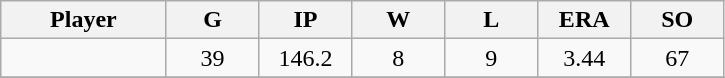<table class="wikitable sortable">
<tr>
<th bgcolor="#DDDDFF" width="16%">Player</th>
<th bgcolor="#DDDDFF" width="9%">G</th>
<th bgcolor="#DDDDFF" width="9%">IP</th>
<th bgcolor="#DDDDFF" width="9%">W</th>
<th bgcolor="#DDDDFF" width="9%">L</th>
<th bgcolor="#DDDDFF" width="9%">ERA</th>
<th bgcolor="#DDDDFF" width="9%">SO</th>
</tr>
<tr align="center">
<td></td>
<td>39</td>
<td>146.2</td>
<td>8</td>
<td>9</td>
<td>3.44</td>
<td>67</td>
</tr>
<tr align="center">
</tr>
</table>
